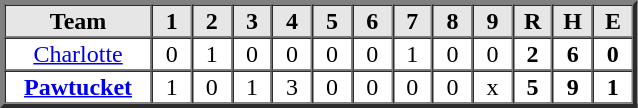<table border=3 cellspacing=0 width=425 style="margin-left:3em;">
<tr style="text-align:center; background-color:#e6e6e6;">
<th align=center width=22%>Team</th>
<th width=6%>1</th>
<th width=6%>2</th>
<th width=6%>3</th>
<th width=6%>4</th>
<th width=6%>5</th>
<th width=6%>6</th>
<th width=6%>7</th>
<th width=6%>8</th>
<th width=6%>9</th>
<th width=6%>R</th>
<th width=6%>H</th>
<th width=6%>E</th>
</tr>
<tr style="text-align:center;">
<td align=center><a href='#'>Charlotte</a></td>
<td> 0 </td>
<td> 1 </td>
<td> 0 </td>
<td> 0 </td>
<td> 0 </td>
<td> 0 </td>
<td> 1 </td>
<td> 0 </td>
<td> 0 </td>
<td><strong>2</strong></td>
<td><strong>6</strong></td>
<td><strong>0</strong></td>
</tr>
<tr style="text-align:center;">
<td align=center><strong><a href='#'>Pawtucket</a></strong></td>
<td> 1 </td>
<td> 0 </td>
<td> 1 </td>
<td> 3 </td>
<td> 0 </td>
<td> 0 </td>
<td> 0 </td>
<td> 0 </td>
<td> x </td>
<td><strong>5</strong></td>
<td><strong>9</strong></td>
<td><strong>1</strong></td>
</tr>
</table>
